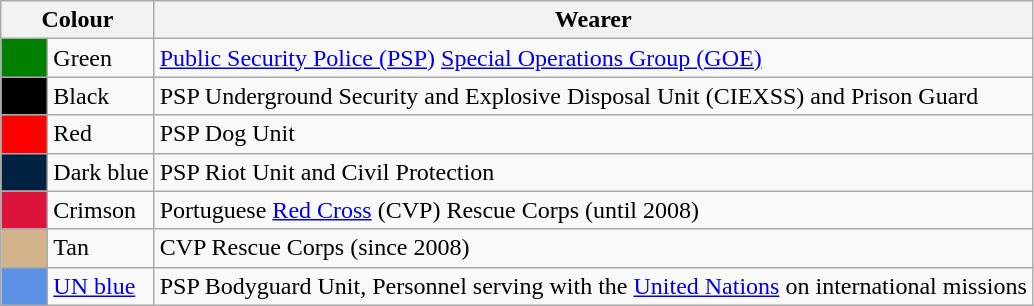<table class="wikitable">
<tr>
<th colspan="2">Colour</th>
<th>Wearer</th>
</tr>
<tr>
<td style="background:green;">      </td>
<td>Green</td>
<td><a href='#'>Public Security Police (PSP)</a> <a href='#'>Special Operations Group (GOE)</a></td>
</tr>
<tr>
<td style="background:black;"></td>
<td>Black</td>
<td>PSP Underground Security and Explosive Disposal Unit (CIEXSS) and Prison Guard</td>
</tr>
<tr>
<td style="background:red;"></td>
<td>Red</td>
<td>PSP Dog Unit</td>
</tr>
<tr>
<td style="background:#002140;"></td>
<td>Dark blue</td>
<td>PSP Riot Unit and Civil Protection</td>
</tr>
<tr>
<td style="background:crimson;"></td>
<td>Crimson</td>
<td>Portuguese <a href='#'>Red Cross</a> (CVP) Rescue Corps (until 2008)</td>
</tr>
<tr>
<td style="background:#D2B48C;"></td>
<td>Tan</td>
<td>CVP Rescue Corps (since 2008)</td>
</tr>
<tr>
<td style="background:#5B92E5;"></td>
<td><a href='#'>UN blue</a></td>
<td>PSP Bodyguard Unit, Personnel serving with the <a href='#'>United Nations</a> on international missions</td>
</tr>
</table>
